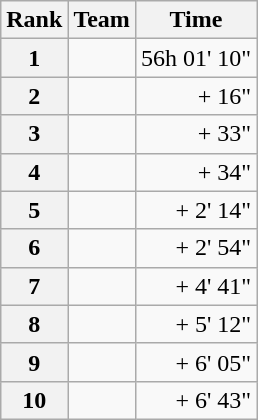<table class="wikitable">
<tr>
<th scope="col">Rank</th>
<th scope="col">Team</th>
<th scope="col">Time</th>
</tr>
<tr>
<th scope="row">1</th>
<td></td>
<td align="right">56h 01' 10"</td>
</tr>
<tr>
<th scope="row">2</th>
<td></td>
<td align="right">+ 16"</td>
</tr>
<tr>
<th scope="row">3</th>
<td></td>
<td align="right">+ 33"</td>
</tr>
<tr>
<th scope="row">4</th>
<td></td>
<td align="right">+ 34"</td>
</tr>
<tr>
<th scope="row">5</th>
<td></td>
<td align="right">+ 2' 14"</td>
</tr>
<tr>
<th scope="row">6</th>
<td></td>
<td align="right">+ 2' 54"</td>
</tr>
<tr>
<th scope="row">7</th>
<td></td>
<td align="right">+ 4' 41"</td>
</tr>
<tr>
<th scope="row">8</th>
<td></td>
<td align="right">+ 5' 12"</td>
</tr>
<tr>
<th scope="row">9</th>
<td></td>
<td align="right">+ 6' 05"</td>
</tr>
<tr>
<th scope="row">10</th>
<td></td>
<td align="right">+ 6' 43"</td>
</tr>
</table>
